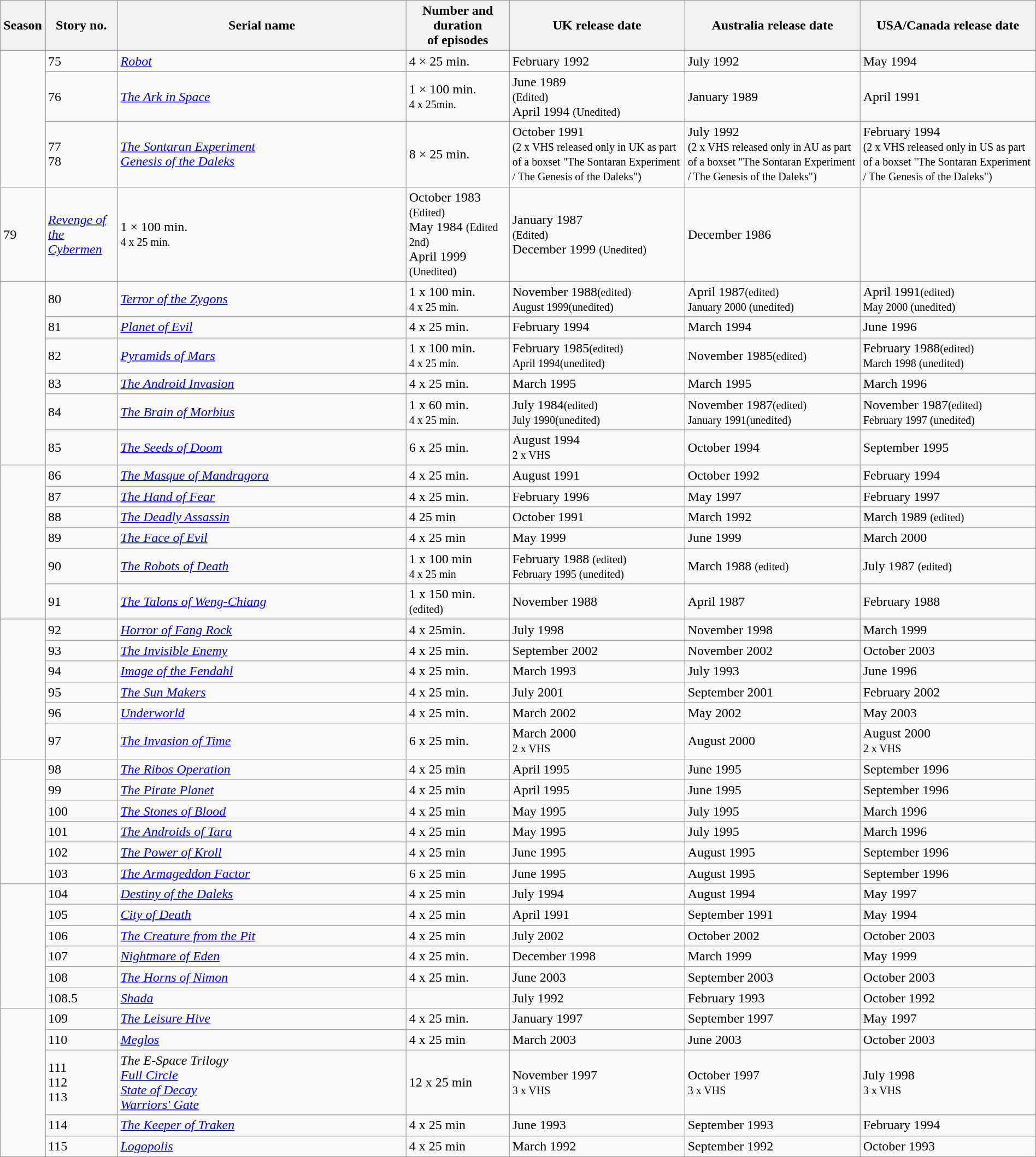<table class="wikitable sortable" style="width:100%;">
<tr>
<th style="width:4%;">Season</th>
<th style="width:7%;">Story no.</th>
<th style="width:28%;">Serial name</th>
<th style="width:10%;">Number and duration<br>of episodes</th>
<th style="width:17%;">UK release date</th>
<th style="width:17%;">Australia  release date</th>
<th style="width:17%;">USA/Canada release date</th>
</tr>
<tr>
<td rowspan="4"></td>
<td>75</td>
<td><em><a href='#'>Robot</a></em></td>
<td>4 × 25 min.</td>
<td data-sort-value="1992-02">February 1992</td>
<td data-sort-value="1992-07">July 1992</td>
<td data-sort-value="1994-05">May 1994</td>
</tr>
<tr>
</tr>
<tr>
<td>76</td>
<td><em><a href='#'>The Ark in Space</a></em></td>
<td>1 × 100 min.<br><small>4 x 25min.</small></td>
<td data-sort-value="1989-06">June 1989<br><small>(Edited)</small><br>April 1994 <small>(Unedited)</small></td>
<td data-sort-value="1989-01">January 1989</td>
<td data-sort-value="1991-04">April 1991</td>
</tr>
<tr>
<td>77<br>78</td>
<td><em><a href='#'>The Sontaran Experiment</a></em><br><em><a href='#'>Genesis of the Daleks</a></em></td>
<td>8 × 25 min.</td>
<td data-sort-value="1991-10">October 1991<br><small>(2 x VHS released only in UK as part of a boxset "The Sontaran Experiment / The Genesis of the Daleks")</small></td>
<td data-sort-value="1992-07">July 1992 <br><small>(2 x VHS released only in AU as part of a boxset "The Sontaran Experiment / The Genesis of the Daleks")</small></td>
<td data-sort-value="1994-02">February 1994 <br><small>(2 x VHS released only in US as part of a boxset "The Sontaran Experiment / The Genesis of the Daleks")</small></td>
</tr>
<tr>
<td>79</td>
<td><em><a href='#'>Revenge of the Cybermen</a></em></td>
<td>1 × 100 min.<br><small>4 x 25 min.</small></td>
<td data-sort-value="1983-10">October 1983<br><small>(Edited)</small><br>May 1984 <small>(Edited 2nd)</small><br>April 1999 <small>(Unedited)</small></td>
<td data-sort-value="1987-01">January 1987<br><small>(Edited)</small><br>December 1999 <small>(Unedited)</small></td>
<td data-sort-value="1986-12">December 1986</td>
</tr>
<tr>
<td rowspan="6"></td>
<td>80</td>
<td><em><a href='#'>Terror of the Zygons</a></em></td>
<td>1 x 100 min.<br><small>4 x 25 min.</small></td>
<td data-sort-value="1988-11">November 1988<small>(edited)</small><br><small>August 1999(unedited)</small></td>
<td data-sort-value="1987-04">April 1987<small>(edited)</small><br><small>January 2000 (unedited)</small></td>
<td data-sort-value="1991-04">April 1991<small>(edited)</small><br><small>May 2000 (unedited)</small></td>
</tr>
<tr>
<td>81</td>
<td><em><a href='#'>Planet of Evil</a></em></td>
<td>4 x 25 min.</td>
<td data-sort-value="1994-02">February 1994</td>
<td data-sort-value="1994-03">March 1994</td>
<td data-sort-value="1996-06">June 1996</td>
</tr>
<tr>
<td>82</td>
<td><em><a href='#'>Pyramids of Mars</a></em></td>
<td>1 x 100 min.<br><small>4 x 25 min.</small></td>
<td data-sort-value="1985-02">February 1985<small>(edited)</small><br><small>April 1994(unedited)</small></td>
<td data-sort-value="1985-11">November 1985<small>(edited)</small></td>
<td data-sort-value="1988-02">February 1988<small>(edited)</small><br><small>March 1998 (unedited)</small></td>
</tr>
<tr>
<td>83</td>
<td><em><a href='#'>The Android Invasion</a></em></td>
<td>4 x 25 min.</td>
<td data-sort-value="1995-03">March 1995</td>
<td data-sort-value="1995-03">March 1995</td>
<td data-sort-value="1996-03">March 1996</td>
</tr>
<tr>
<td>84</td>
<td><em><a href='#'>The Brain of Morbius</a></em></td>
<td>1 x 60 min.<br><small>4 x 25 min.</small></td>
<td data-sort-value="1984-07">July 1984<small>(edited)</small><br><small>July 1990(unedited)</small></td>
<td data-sort-value="1987-11">November 1987<small>(edited)</small><br><small>January 1991(unedited)</small></td>
<td data-sort-value="1987-11">November 1987<small>(edited)</small><br><small>February 1997 (unedited)</small></td>
</tr>
<tr>
<td>85</td>
<td><em><a href='#'>The Seeds of Doom</a></em></td>
<td>6 x 25 min.</td>
<td data-sort-value="1994-08">August 1994<br><small>2 x VHS</small></td>
<td data-sort-value="1994-10">October 1994</td>
<td data-sort-value="1995-09">September 1995</td>
</tr>
<tr>
<td rowspan="6"></td>
<td>86</td>
<td><em><a href='#'>The Masque of Mandragora</a></em></td>
<td>4 x 25 min.</td>
<td data-sort-value="1991-08">August 1991</td>
<td data-sort-value="1992-10">October 1992</td>
<td data-sort-value="1994-02">February 1994</td>
</tr>
<tr>
<td>87</td>
<td><em><a href='#'>The Hand of Fear</a></em></td>
<td>4 x 25 min.</td>
<td data-sort-value="1996-02">February 1996</td>
<td data-sort-value="1997-05">May 1997</td>
<td data-sort-value="1997-02">February 1997</td>
</tr>
<tr>
<td>88</td>
<td><em><a href='#'>The Deadly Assassin</a></em></td>
<td>4 25 min</td>
<td data-sort-value="1991-10">October 1991</td>
<td data-sort-value="1992-03">March 1992</td>
<td data-sort-value="1989-03">March 1989 <small>(edited)</small></td>
</tr>
<tr>
<td>89</td>
<td><em><a href='#'>The Face of Evil</a></em></td>
<td>4 x 25 min</td>
<td data-sort-value="1999-05">May 1999</td>
<td data-sort-value="1999-06">June 1999</td>
<td data-sort-value="2000-03">March 2000</td>
</tr>
<tr>
<td>90</td>
<td><em><a href='#'>The Robots of Death</a></em></td>
<td>1 x 100 min<br><small>4 x 25 min</small></td>
<td data-sort-value="1988-02">February 1988 <small>(edited)</small><br><small>February 1995 (unedited)</small></td>
<td data-sort-value="1988-03">March 1988 <small>(edited)</small></td>
<td data-sort-value="1987-07">July 1987 <small>(edited)</small></td>
</tr>
<tr>
<td>91</td>
<td><em><a href='#'>The Talons of Weng-Chiang</a></em></td>
<td>1 x 150 min. <small>(edited)</small></td>
<td data-sort-value="1988-11">November 1988</td>
<td data-sort-value="1987-04">April 1987</td>
<td data-sort-value="1988-02">February 1988</td>
</tr>
<tr>
<td rowspan="6"></td>
<td>92</td>
<td><em><a href='#'>Horror of Fang Rock</a></em></td>
<td>4 x 25min.</td>
<td data-sort-value="1998-07">July 1998</td>
<td data-sort-value="1998-11">November 1998</td>
<td data-sort-value="1999-03">March 1999</td>
</tr>
<tr>
<td>93</td>
<td><em><a href='#'>The Invisible Enemy</a></em></td>
<td>4 x 25 min.</td>
<td data-sort-value="2002-09">September 2002</td>
<td data-sort-value="2002-11">November 2002</td>
<td data-sort-value="2003-10">October 2003</td>
</tr>
<tr>
<td>94</td>
<td><em><a href='#'>Image of the Fendahl</a></em></td>
<td>4 x 25 min.</td>
<td data-sort-value="1993-03">March 1993</td>
<td data-sort-value="1993-07">July 1993</td>
<td data-sort-value="1996-06">June 1996</td>
</tr>
<tr>
<td>95</td>
<td><em><a href='#'>The Sun Makers</a></em></td>
<td>4 x 25 min.</td>
<td data-sort-value="2001-07">July 2001</td>
<td data-sort-value="2001-09">September 2001</td>
<td data-sort-value="2002-02">February 2002</td>
</tr>
<tr>
<td>96</td>
<td><em><a href='#'>Underworld</a></em></td>
<td>4 x 25 min.</td>
<td data-sort-value="2002-03">March 2002</td>
<td data-sort-value="2002-05">May 2002</td>
<td data-sort-value="2003-05">May 2003</td>
</tr>
<tr>
<td>97</td>
<td><em><a href='#'>The Invasion of Time</a></em></td>
<td>6 x 25 min.</td>
<td data-sort-value="2000-03">March 2000<br><small>2 x VHS</small></td>
<td data-sort-value="2000-08">August 2000</td>
<td data-sort-value="2000-08">August 2000<br><small>2 x VHS</small></td>
</tr>
<tr>
<td rowspan="6"></td>
<td>98</td>
<td><em><a href='#'>The Ribos Operation</a></em></td>
<td>4 x 25 min</td>
<td data-sort-value="1995-04">April 1995</td>
<td data-sort-value="1995-06">June 1995</td>
<td data-sort-value="1996-09">September 1996</td>
</tr>
<tr>
<td>99</td>
<td><em><a href='#'>The Pirate Planet</a></em></td>
<td>4 x 25 min</td>
<td data-sort-value="1995-04">April 1995</td>
<td data-sort-value="1995-06">June 1995</td>
<td data-sort-value="1996-09">September 1996</td>
</tr>
<tr>
<td>100</td>
<td><em><a href='#'>The Stones of Blood</a></em></td>
<td>4 x 25 min</td>
<td data-sort-value="1995-05">May 1995</td>
<td data-sort-value="1995-07">July 1995</td>
<td data-sort-value="1996-03">March 1996</td>
</tr>
<tr>
<td>101</td>
<td><em><a href='#'>The Androids of Tara</a></em></td>
<td>4 x 25 min</td>
<td data-sort-value="1995-05">May 1995</td>
<td data-sort-value="1995-07">July 1995</td>
<td data-sort-value="1996-03">March 1996</td>
</tr>
<tr>
<td>102</td>
<td><em><a href='#'>The Power of Kroll</a></em></td>
<td>4 x 25 min</td>
<td data-sort-value="1995-06">June 1995</td>
<td data-sort-value="1995-08">August 1995</td>
<td data-sort-value="1996-09">September 1996</td>
</tr>
<tr>
<td>103</td>
<td><em><a href='#'>The Armageddon Factor</a></em></td>
<td>6 x 25 min</td>
<td data-sort-value="1995-06">June 1995</td>
<td data-sort-value="1995-08">August 1995</td>
<td data-sort-value="1996-09">September 1996</td>
</tr>
<tr>
<td rowspan="6"></td>
<td>104</td>
<td><em><a href='#'>Destiny of the Daleks</a></em></td>
<td>4 x 25 min</td>
<td data-sort-value="1994-07">July 1994</td>
<td data-sort-value="1994-08">August 1994</td>
<td data-sort-value="1997-05">May 1997</td>
</tr>
<tr>
<td>105</td>
<td><em><a href='#'>City of Death</a></em></td>
<td>4 x 25 min</td>
<td data-sort-value="1991-04">April 1991</td>
<td data-sort-value="1991-09">September 1991</td>
<td data-sort-value="1994-05">May 1994</td>
</tr>
<tr>
<td>106</td>
<td><em><a href='#'>The Creature from the Pit</a></em></td>
<td>4 x 25 min</td>
<td data-sort-value="2002-07">July 2002</td>
<td data-sort-value="2002-10">October 2002</td>
<td data-sort-value="2003-10">October 2003</td>
</tr>
<tr>
<td>107</td>
<td><em><a href='#'>Nightmare of Eden</a></em></td>
<td>4 x 25 min.</td>
<td data-sort-value="1998-12">December 1998</td>
<td data-sort-value="1999-03">March 1999</td>
<td data-sort-value="1999-05">May 1999</td>
</tr>
<tr>
<td>108</td>
<td><em><a href='#'>The Horns of Nimon</a></em></td>
<td>4 x 25 min.</td>
<td data-sort-value="2003-06">June 2003</td>
<td data-sort-value="2003-09">September 2003</td>
<td data-sort-value="2003-10">October 2003</td>
</tr>
<tr>
<td>108.5</td>
<td><em><a href='#'>Shada</a></em></td>
<td></td>
<td data-sort-value="1992-07">July 1992</td>
<td data-sort-value="1993-02">February 1993</td>
<td data-sort-value="1992-10">October 1992</td>
</tr>
<tr>
<td rowspan="5"></td>
<td>109</td>
<td><em><a href='#'>The Leisure Hive</a></em></td>
<td>4 x 25 min.</td>
<td data-sort-value="1997-01">January 1997</td>
<td data-sort-value="1997-09">September 1997</td>
<td data-sort-value="1997-05">May 1997</td>
</tr>
<tr>
<td>110</td>
<td><em><a href='#'>Meglos</a></em></td>
<td>4 x 25 min</td>
<td data-sort-value="2003-03">March 2003</td>
<td data-sort-value="2003-06">June 2003</td>
<td data-sort-value="2003-10">October 2003</td>
</tr>
<tr>
<td>111<br>112<br>113</td>
<td><em>The E-Space Trilogy</em><br><em><a href='#'>Full Circle</a></em><br><em><a href='#'>State of Decay</a></em><br><em><a href='#'>Warriors' Gate</a></em></td>
<td>12 x 25 min</td>
<td data-sort-value="1997-11">November 1997<br><small>3 x VHS</small></td>
<td data-sort-value="1997-10">October 1997<br><small>3 x VHS</small></td>
<td data-sort-value="1998-07">July 1998<br><small>3 x VHS</small></td>
</tr>
<tr>
<td>114</td>
<td><em><a href='#'>The Keeper of Traken</a></em></td>
<td>4 x 25 min</td>
<td data-sort-value="1993-06">June 1993</td>
<td data-sort-value="1993-09">September 1993</td>
<td data-sort-value="1994-02">February 1994</td>
</tr>
<tr>
<td>115</td>
<td><em><a href='#'>Logopolis</a></em></td>
<td>4 x 25 min</td>
<td data-sort-value="1992-03">March 1992</td>
<td data-sort-value="1992-09">September 1992</td>
<td data-sort-value="1993-10">October 1993</td>
</tr>
</table>
